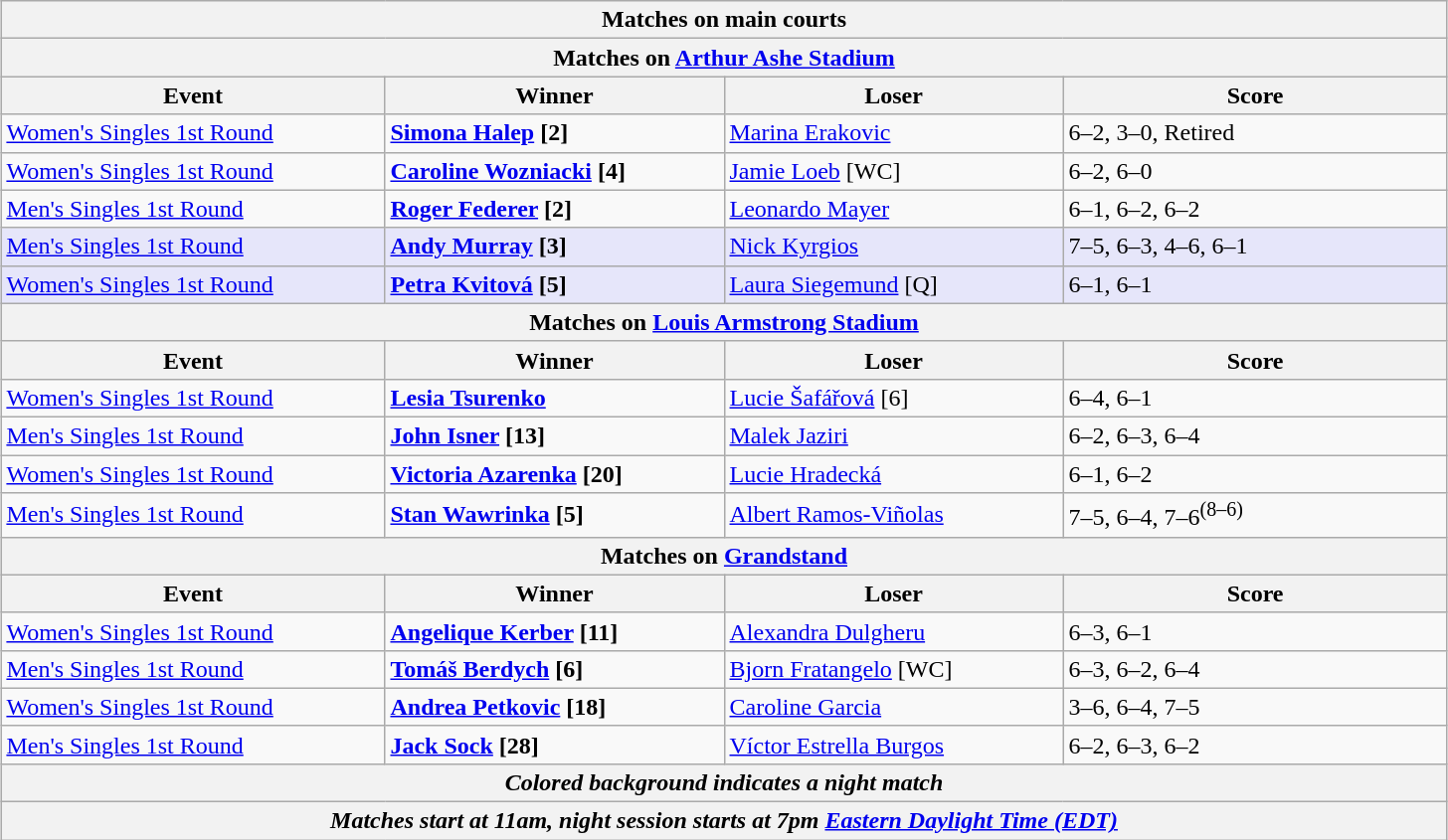<table class="wikitable" style="margin:auto;">
<tr>
<th colspan="4" style="white-space:nowrap;">Matches on main courts</th>
</tr>
<tr>
<th colspan="4"><strong>Matches on <a href='#'>Arthur Ashe Stadium</a></strong></th>
</tr>
<tr>
<th width=250>Event</th>
<th width=220>Winner</th>
<th width=220>Loser</th>
<th width=250>Score</th>
</tr>
<tr>
<td><a href='#'>Women's Singles 1st Round</a></td>
<td><strong> <a href='#'>Simona Halep</a> [2]</strong></td>
<td> <a href='#'>Marina Erakovic</a></td>
<td>6–2, 3–0, Retired</td>
</tr>
<tr>
<td><a href='#'>Women's Singles 1st Round</a></td>
<td><strong> <a href='#'>Caroline Wozniacki</a> [4]</strong></td>
<td> <a href='#'>Jamie Loeb</a> [WC]</td>
<td>6–2, 6–0</td>
</tr>
<tr>
<td><a href='#'>Men's Singles 1st Round</a></td>
<td><strong> <a href='#'>Roger Federer</a> [2]</strong></td>
<td> <a href='#'>Leonardo Mayer</a></td>
<td>6–1, 6–2, 6–2</td>
</tr>
<tr bgcolor=lavender>
<td><a href='#'>Men's Singles 1st Round</a></td>
<td><strong> <a href='#'>Andy Murray</a> [3]</strong></td>
<td> <a href='#'>Nick Kyrgios</a></td>
<td>7–5, 6–3, 4–6, 6–1</td>
</tr>
<tr bgcolor=lavender>
<td><a href='#'>Women's Singles 1st Round</a></td>
<td><strong> <a href='#'>Petra Kvitová</a> [5]</strong></td>
<td> <a href='#'>Laura Siegemund</a> [Q]</td>
<td>6–1, 6–1</td>
</tr>
<tr>
<th colspan="4"><strong>Matches on <a href='#'>Louis Armstrong Stadium</a></strong></th>
</tr>
<tr>
<th width=250>Event</th>
<th width=220>Winner</th>
<th width=220>Loser</th>
<th width=250>Score</th>
</tr>
<tr>
<td><a href='#'>Women's Singles 1st Round</a></td>
<td><strong> <a href='#'>Lesia Tsurenko</a></strong></td>
<td> <a href='#'>Lucie Šafářová</a> [6]</td>
<td>6–4, 6–1</td>
</tr>
<tr>
<td><a href='#'>Men's Singles 1st Round</a></td>
<td><strong> <a href='#'>John Isner</a> [13]</strong></td>
<td> <a href='#'>Malek Jaziri</a></td>
<td>6–2, 6–3, 6–4</td>
</tr>
<tr>
<td><a href='#'>Women's Singles 1st Round</a></td>
<td><strong> <a href='#'>Victoria Azarenka</a> [20]</strong></td>
<td> <a href='#'>Lucie Hradecká</a></td>
<td>6–1, 6–2</td>
</tr>
<tr>
<td><a href='#'>Men's Singles 1st Round</a></td>
<td><strong> <a href='#'>Stan Wawrinka</a> [5]</strong></td>
<td> <a href='#'>Albert Ramos-Viñolas</a></td>
<td>7–5, 6–4, 7–6<sup>(8–6)</sup></td>
</tr>
<tr>
<th colspan="4"><strong>Matches on <a href='#'>Grandstand</a></strong></th>
</tr>
<tr>
<th width=250>Event</th>
<th width=220>Winner</th>
<th width=220>Loser</th>
<th width=250>Score</th>
</tr>
<tr>
<td><a href='#'>Women's Singles 1st Round</a></td>
<td><strong> <a href='#'>Angelique Kerber</a> [11]</strong></td>
<td> <a href='#'>Alexandra Dulgheru</a></td>
<td>6–3, 6–1</td>
</tr>
<tr>
<td><a href='#'>Men's Singles 1st Round</a></td>
<td><strong> <a href='#'>Tomáš Berdych</a> [6]</strong></td>
<td> <a href='#'>Bjorn Fratangelo</a> [WC]</td>
<td>6–3, 6–2, 6–4</td>
</tr>
<tr>
<td><a href='#'>Women's Singles 1st Round</a></td>
<td><strong> <a href='#'>Andrea Petkovic</a> [18]</strong></td>
<td> <a href='#'>Caroline Garcia</a></td>
<td>3–6, 6–4, 7–5</td>
</tr>
<tr>
<td><a href='#'>Men's Singles 1st Round</a></td>
<td><strong> <a href='#'>Jack Sock</a> [28]</strong></td>
<td> <a href='#'>Víctor Estrella Burgos</a></td>
<td>6–2, 6–3, 6–2</td>
</tr>
<tr>
<th colspan=4><em>Colored background indicates a night match</em></th>
</tr>
<tr>
<th colspan=4><em>Matches start at 11am, night session starts at 7pm <a href='#'>Eastern Daylight Time (EDT)</a></em></th>
</tr>
</table>
